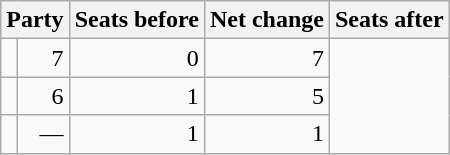<table class=wikitable style="text-align:right">
<tr>
<th colspan="2">Party</th>
<th>Seats before</th>
<th>Net change</th>
<th>Seats after</th>
</tr>
<tr>
<td></td>
<td>7</td>
<td> 0</td>
<td>7</td>
</tr>
<tr>
<td></td>
<td>6</td>
<td> 1</td>
<td>5</td>
</tr>
<tr>
<td></td>
<td>—</td>
<td> 1</td>
<td>1</td>
</tr>
</table>
